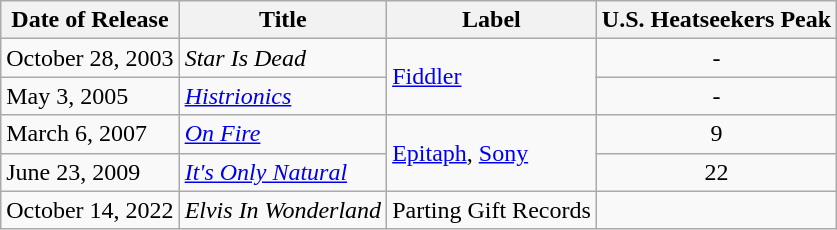<table class="wikitable">
<tr>
<th>Date of Release</th>
<th>Title</th>
<th>Label</th>
<th>U.S. Heatseekers Peak</th>
</tr>
<tr>
<td>October 28, 2003</td>
<td><em>Star Is Dead</em></td>
<td rowspan="2"><a href='#'>Fiddler</a></td>
<td align="center">-</td>
</tr>
<tr>
<td>May 3, 2005</td>
<td><em><a href='#'>Histrionics</a></em></td>
<td align="center">-</td>
</tr>
<tr>
<td>March 6, 2007</td>
<td><em><a href='#'>On Fire</a></em></td>
<td rowspan="2"><a href='#'>Epitaph</a>, <a href='#'>Sony</a></td>
<td align="center">9</td>
</tr>
<tr>
<td>June 23, 2009</td>
<td><em><a href='#'>It's Only Natural</a></em></td>
<td align="center">22</td>
</tr>
<tr>
<td>October 14, 2022</td>
<td><em>Elvis In Wonderland</em></td>
<td>Parting Gift Records</td>
<td></td>
</tr>
</table>
